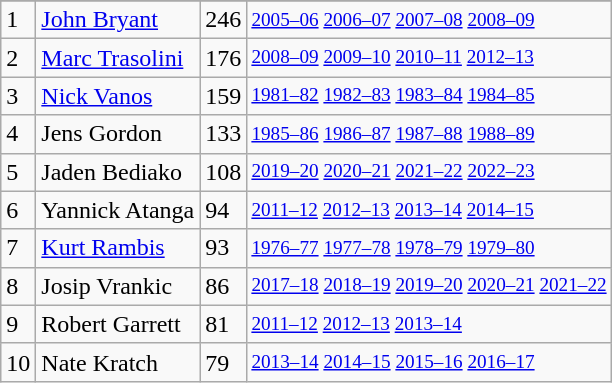<table class="wikitable">
<tr>
</tr>
<tr>
<td>1</td>
<td><a href='#'>John Bryant</a></td>
<td>246</td>
<td style="font-size:80%;"><a href='#'>2005–06</a> <a href='#'>2006–07</a> <a href='#'>2007–08</a> <a href='#'>2008–09</a></td>
</tr>
<tr>
<td>2</td>
<td><a href='#'>Marc Trasolini</a></td>
<td>176</td>
<td style="font-size:80%;"><a href='#'>2008–09</a> <a href='#'>2009–10</a> <a href='#'>2010–11</a> <a href='#'>2012–13</a></td>
</tr>
<tr>
<td>3</td>
<td><a href='#'>Nick Vanos</a></td>
<td>159</td>
<td style="font-size:80%;"><a href='#'>1981–82</a> <a href='#'>1982–83</a> <a href='#'>1983–84</a> <a href='#'>1984–85</a></td>
</tr>
<tr>
<td>4</td>
<td>Jens Gordon</td>
<td>133</td>
<td style="font-size:80%;"><a href='#'>1985–86</a> <a href='#'>1986–87</a> <a href='#'>1987–88</a> <a href='#'>1988–89</a></td>
</tr>
<tr>
<td>5</td>
<td>Jaden Bediako</td>
<td>108</td>
<td style="font-size:80%;"><a href='#'>2019–20</a> <a href='#'>2020–21</a> <a href='#'>2021–22</a> <a href='#'>2022–23</a></td>
</tr>
<tr>
<td>6</td>
<td>Yannick Atanga</td>
<td>94</td>
<td style="font-size:80%;"><a href='#'>2011–12</a> <a href='#'>2012–13</a> <a href='#'>2013–14</a> <a href='#'>2014–15</a></td>
</tr>
<tr>
<td>7</td>
<td><a href='#'>Kurt Rambis</a></td>
<td>93</td>
<td style="font-size:80%;"><a href='#'>1976–77</a> <a href='#'>1977–78</a> <a href='#'>1978–79</a> <a href='#'>1979–80</a></td>
</tr>
<tr>
<td>8</td>
<td>Josip Vrankic</td>
<td>86</td>
<td style="font-size:80%;"><a href='#'>2017–18</a> <a href='#'>2018–19</a> <a href='#'>2019–20</a> <a href='#'>2020–21</a> <a href='#'>2021–22</a></td>
</tr>
<tr>
<td>9</td>
<td>Robert Garrett</td>
<td>81</td>
<td style="font-size:80%;"><a href='#'>2011–12</a> <a href='#'>2012–13</a> <a href='#'>2013–14</a></td>
</tr>
<tr>
<td>10</td>
<td>Nate Kratch</td>
<td>79</td>
<td style="font-size:80%;"><a href='#'>2013–14</a> <a href='#'>2014–15</a> <a href='#'>2015–16</a> <a href='#'>2016–17</a></td>
</tr>
</table>
